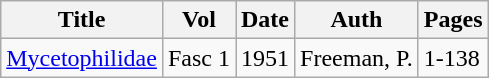<table class="wikitable" border="1">
<tr>
<th>Title</th>
<th>Vol</th>
<th>Date</th>
<th>Auth</th>
<th>Pages</th>
</tr>
<tr>
<td><a href='#'>Mycetophilidae</a></td>
<td>Fasc 1</td>
<td>1951</td>
<td>Freeman, P.</td>
<td>1-138</td>
</tr>
</table>
